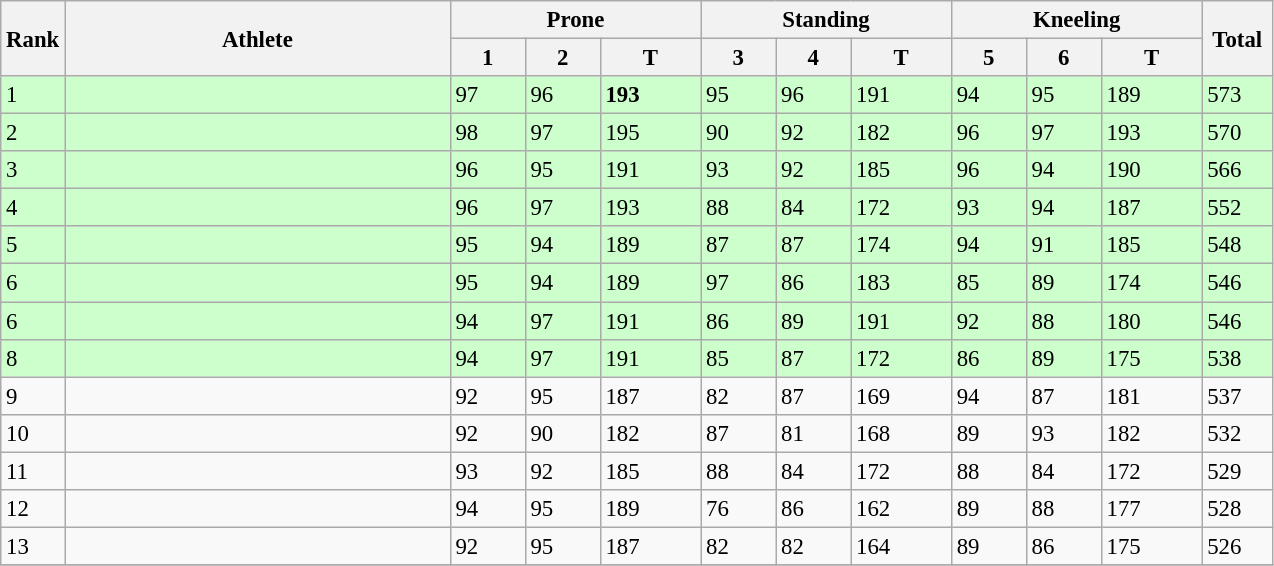<table class="wikitable" style="font-size:95%" style="width:35em;" style="text-align:center">
<tr>
<th rowspan=2>Rank</th>
<th rowspan=2 width=250>Athlete</th>
<th colspan=3 width=160>Prone</th>
<th colspan=3 width=160>Standing</th>
<th colspan=3 width=160>Kneeling</th>
<th rowspan=2 width=40>Total</th>
</tr>
<tr>
<th>1</th>
<th>2</th>
<th>T</th>
<th>3</th>
<th>4</th>
<th>T</th>
<th>5</th>
<th>6</th>
<th>T</th>
</tr>
<tr bgcolor=ccffcc>
<td>1</td>
<td align=left></td>
<td>97</td>
<td>96</td>
<td><strong>193<em></td>
<td>95</td>
<td>96</td>
<td></strong>191<strong></td>
<td>94</td>
<td>95</td>
<td></strong>189<strong></td>
<td></strong>573<strong></td>
</tr>
<tr bgcolor=ccffcc>
<td>2</td>
<td align=left></td>
<td>98</td>
<td>97</td>
<td></strong>195<strong></td>
<td>90</td>
<td>92</td>
<td></strong>182<strong></td>
<td>96</td>
<td>97</td>
<td></strong>193<strong></td>
<td></strong>570<strong></td>
</tr>
<tr bgcolor=ccffcc>
<td>3</td>
<td align=left></td>
<td>96</td>
<td>95</td>
<td></strong>191<strong></td>
<td>93</td>
<td>92</td>
<td></strong>185<strong></td>
<td>96</td>
<td>94</td>
<td></strong>190<strong></td>
<td></strong>566<strong></td>
</tr>
<tr bgcolor=ccffcc>
<td>4</td>
<td align=left></td>
<td>96</td>
<td>97</td>
<td></strong>193<strong></td>
<td>88</td>
<td>84</td>
<td></strong>172<strong></td>
<td>93</td>
<td>94</td>
<td></strong>187<strong></td>
<td></strong>552<strong></td>
</tr>
<tr bgcolor=ccffcc>
<td>5</td>
<td align=left></td>
<td>95</td>
<td>94</td>
<td></strong>189<strong></td>
<td>87</td>
<td>87</td>
<td></strong>174<strong></td>
<td>94</td>
<td>91</td>
<td></strong>185<strong></td>
<td></strong>548<strong></td>
</tr>
<tr bgcolor=ccffcc>
<td>6</td>
<td align=left></td>
<td>95</td>
<td>94</td>
<td></strong>189<strong></td>
<td>97</td>
<td>86</td>
<td></strong>183<strong></td>
<td>85</td>
<td>89</td>
<td></strong>174<strong></td>
<td></strong>546<strong></td>
</tr>
<tr bgcolor=ccffcc>
<td>6</td>
<td align=left></td>
<td>94</td>
<td>97</td>
<td></strong>191<strong></td>
<td>86</td>
<td>89</td>
<td></strong>191<strong></td>
<td>92</td>
<td>88</td>
<td></strong>180<strong></td>
<td></strong>546<strong></td>
</tr>
<tr bgcolor=ccffcc>
<td>8</td>
<td align=left></td>
<td>94</td>
<td>97</td>
<td></strong>191<strong></td>
<td>85</td>
<td>87</td>
<td></strong>172<strong></td>
<td>86</td>
<td>89</td>
<td></strong>175<strong></td>
<td></strong>538<strong></td>
</tr>
<tr>
<td>9</td>
<td align=left></td>
<td>92</td>
<td>95</td>
<td></strong>187<strong></td>
<td>82</td>
<td>87</td>
<td></strong>169<strong></td>
<td>94</td>
<td>87</td>
<td></strong>181<strong></td>
<td></strong>537<strong></td>
</tr>
<tr>
<td>10</td>
<td align=left></td>
<td>92</td>
<td>90</td>
<td></strong>182<strong></td>
<td>87</td>
<td>81</td>
<td></strong>168<strong></td>
<td>89</td>
<td>93</td>
<td></strong>182<strong></td>
<td></strong>532<strong></td>
</tr>
<tr>
<td>11</td>
<td align=left></td>
<td>93</td>
<td>92</td>
<td></strong>185<strong></td>
<td>88</td>
<td>84</td>
<td></strong>172<strong></td>
<td>88</td>
<td>84</td>
<td></strong>172<strong></td>
<td></strong>529<strong></td>
</tr>
<tr>
<td>12</td>
<td align=left></td>
<td>94</td>
<td>95</td>
<td></strong>189<strong></td>
<td>76</td>
<td>86</td>
<td></strong>162<strong></td>
<td>89</td>
<td>88</td>
<td></strong>177<strong></td>
<td></strong>528<strong></td>
</tr>
<tr>
<td>13</td>
<td align=left></td>
<td>92</td>
<td>95</td>
<td></strong>187<strong></td>
<td>82</td>
<td>82</td>
<td></strong>164<strong></td>
<td>89</td>
<td>86</td>
<td></strong>175<strong></td>
<td></strong>526<strong></td>
</tr>
<tr>
</tr>
</table>
